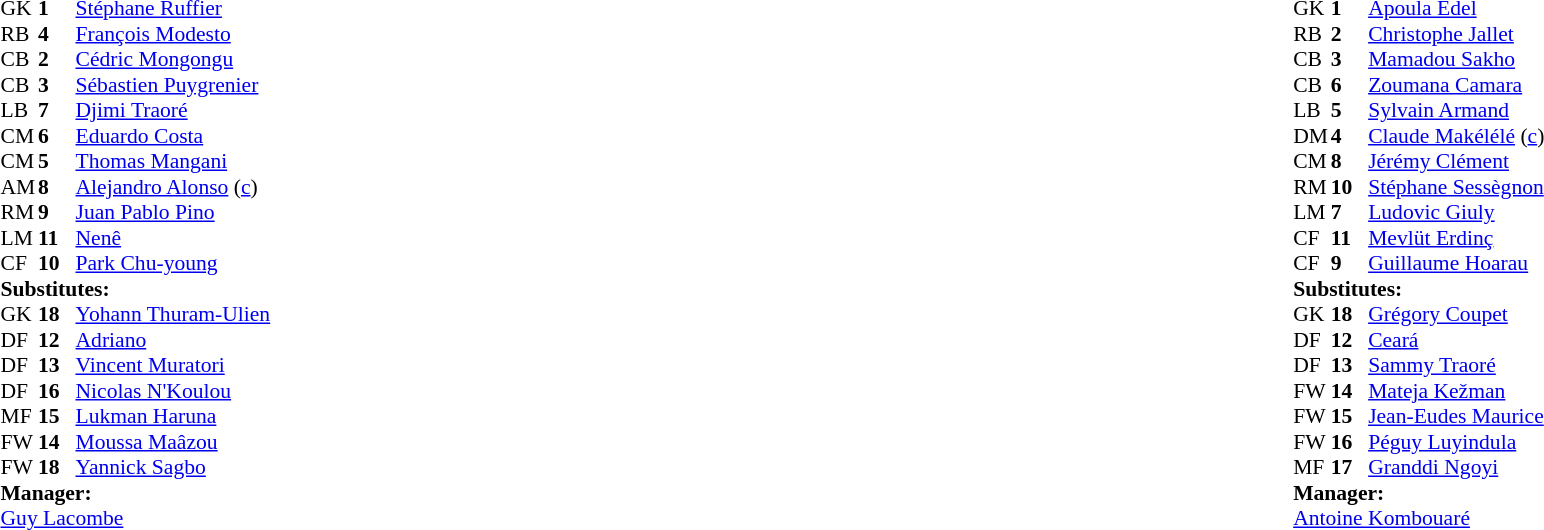<table style="width:100%;">
<tr>
<td style="vertical-align:top; width:50%;"><br><table style="font-size: 90%" cellspacing="0" cellpadding="0">
<tr>
<th width=25></th>
<th width=25></th>
</tr>
<tr>
<td>GK</td>
<td><strong>1</strong></td>
<td> <a href='#'>Stéphane Ruffier</a></td>
</tr>
<tr>
<td>RB</td>
<td><strong>4</strong></td>
<td> <a href='#'>François Modesto</a></td>
</tr>
<tr>
<td>CB</td>
<td><strong>2</strong></td>
<td> <a href='#'>Cédric Mongongu</a></td>
<td></td>
</tr>
<tr>
<td>CB</td>
<td><strong>3</strong></td>
<td> <a href='#'>Sébastien Puygrenier</a></td>
</tr>
<tr>
<td>LB</td>
<td><strong>7</strong></td>
<td> <a href='#'>Djimi Traoré</a></td>
</tr>
<tr>
<td>CM</td>
<td><strong>6</strong></td>
<td> <a href='#'>Eduardo Costa</a></td>
<td></td>
<td></td>
</tr>
<tr>
<td>CM</td>
<td><strong>5</strong></td>
<td> <a href='#'>Thomas Mangani</a></td>
<td></td>
<td></td>
</tr>
<tr>
<td>AM</td>
<td><strong>8</strong></td>
<td> <a href='#'>Alejandro Alonso</a> (<a href='#'>c</a>)</td>
<td></td>
</tr>
<tr>
<td>RM</td>
<td><strong>9</strong></td>
<td> <a href='#'>Juan Pablo Pino</a></td>
<td></td>
<td></td>
</tr>
<tr>
<td>LM</td>
<td><strong>11</strong></td>
<td> <a href='#'>Nenê</a></td>
<td></td>
</tr>
<tr>
<td>CF</td>
<td><strong>10</strong></td>
<td> <a href='#'>Park Chu-young</a></td>
</tr>
<tr>
<td colspan=3><strong>Substitutes:</strong></td>
</tr>
<tr>
<td>GK</td>
<td><strong>18</strong></td>
<td> <a href='#'>Yohann Thuram-Ulien</a></td>
</tr>
<tr>
<td>DF</td>
<td><strong>12</strong></td>
<td> <a href='#'>Adriano</a></td>
</tr>
<tr>
<td>DF</td>
<td><strong>13</strong></td>
<td> <a href='#'>Vincent Muratori</a></td>
</tr>
<tr>
<td>DF</td>
<td><strong>16</strong></td>
<td> <a href='#'>Nicolas N'Koulou</a></td>
<td></td>
<td></td>
</tr>
<tr>
<td>MF</td>
<td><strong>15</strong></td>
<td> <a href='#'>Lukman Haruna</a></td>
<td></td>
<td></td>
</tr>
<tr>
<td>FW</td>
<td><strong>14</strong></td>
<td> <a href='#'>Moussa Maâzou</a></td>
<td></td>
<td></td>
</tr>
<tr>
<td>FW</td>
<td><strong>18</strong></td>
<td> <a href='#'>Yannick Sagbo</a></td>
</tr>
<tr>
<td colspan=3><strong>Manager:</strong></td>
</tr>
<tr>
<td colspan=4> <a href='#'>Guy Lacombe</a></td>
</tr>
</table>
</td>
<td valign="top"></td>
<td style="vertical-align:top; width:50%;"><br><table cellspacing="0" cellpadding="0" style="font-size:90%; margin:auto;">
<tr>
<th width=25></th>
<th width=25></th>
</tr>
<tr>
<td>GK</td>
<td><strong>1</strong></td>
<td> <a href='#'>Apoula Edel</a></td>
</tr>
<tr>
<td>RB</td>
<td><strong>2</strong></td>
<td> <a href='#'>Christophe Jallet</a></td>
<td></td>
<td></td>
</tr>
<tr>
<td>CB</td>
<td><strong>3</strong></td>
<td> <a href='#'>Mamadou Sakho</a></td>
</tr>
<tr>
<td>CB</td>
<td><strong>6</strong></td>
<td> <a href='#'>Zoumana Camara</a></td>
</tr>
<tr>
<td>LB</td>
<td><strong>5</strong></td>
<td> <a href='#'>Sylvain Armand</a></td>
</tr>
<tr>
<td>DM</td>
<td><strong>4</strong></td>
<td> <a href='#'>Claude Makélélé</a> (<a href='#'>c</a>)</td>
<td></td>
</tr>
<tr>
<td>CM</td>
<td><strong>8</strong></td>
<td> <a href='#'>Jérémy Clément</a></td>
</tr>
<tr>
<td>RM</td>
<td><strong>10</strong></td>
<td> <a href='#'>Stéphane Sessègnon</a></td>
</tr>
<tr>
<td>LM</td>
<td><strong>7</strong></td>
<td> <a href='#'>Ludovic Giuly</a></td>
<td></td>
<td></td>
</tr>
<tr>
<td>CF</td>
<td><strong>11</strong></td>
<td> <a href='#'>Mevlüt Erdinç</a></td>
<td></td>
<td></td>
</tr>
<tr>
<td>CF</td>
<td><strong>9</strong></td>
<td> <a href='#'>Guillaume Hoarau</a></td>
<td></td>
</tr>
<tr>
<td colspan=3><strong>Substitutes:</strong></td>
</tr>
<tr>
<td>GK</td>
<td><strong>18</strong></td>
<td> <a href='#'>Grégory Coupet</a></td>
</tr>
<tr>
<td>DF</td>
<td><strong>12</strong></td>
<td> <a href='#'>Ceará</a></td>
<td></td>
<td></td>
</tr>
<tr>
<td>DF</td>
<td><strong>13</strong></td>
<td> <a href='#'>Sammy Traoré</a></td>
<td></td>
<td></td>
</tr>
<tr>
<td>FW</td>
<td><strong>14</strong></td>
<td> <a href='#'>Mateja Kežman</a></td>
</tr>
<tr>
<td>FW</td>
<td><strong>15</strong></td>
<td> <a href='#'>Jean-Eudes Maurice</a></td>
</tr>
<tr>
<td>FW</td>
<td><strong>16</strong></td>
<td> <a href='#'>Péguy Luyindula</a></td>
<td></td>
<td></td>
</tr>
<tr>
<td>MF</td>
<td><strong>17</strong></td>
<td> <a href='#'>Granddi Ngoyi</a></td>
</tr>
<tr>
<td colspan=3><strong>Manager:</strong></td>
</tr>
<tr>
<td colspan=4> <a href='#'>Antoine Kombouaré</a></td>
</tr>
</table>
</td>
</tr>
</table>
